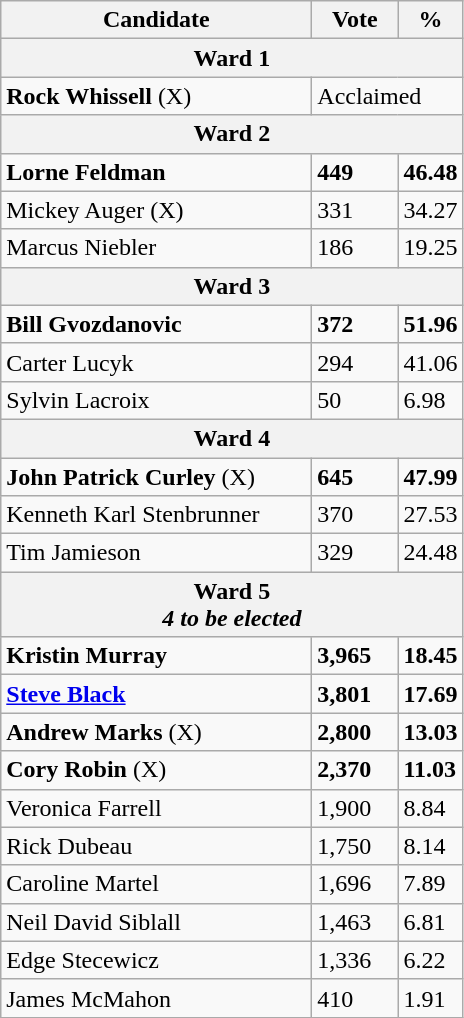<table class="wikitable">
<tr>
<th bgcolor="#DDDDFF" width="200px">Candidate</th>
<th bgcolor="#DDDDFF" width="50px">Vote</th>
<th bgcolor="#DDDDFF" width="30px">%</th>
</tr>
<tr>
<th colspan="3">Ward 1</th>
</tr>
<tr>
<td><strong>Rock Whissell</strong> (X)</td>
<td colspan="2">Acclaimed</td>
</tr>
<tr>
<th colspan="3">Ward 2</th>
</tr>
<tr>
<td><strong>Lorne Feldman</strong></td>
<td><strong>449</strong></td>
<td><strong>46.48</strong></td>
</tr>
<tr>
<td>Mickey Auger (X)</td>
<td>331</td>
<td>34.27</td>
</tr>
<tr>
<td>Marcus Niebler</td>
<td>186</td>
<td>19.25</td>
</tr>
<tr>
<th colspan="3">Ward 3</th>
</tr>
<tr>
<td><strong>Bill Gvozdanovic</strong></td>
<td><strong>372</strong></td>
<td><strong>51.96</strong></td>
</tr>
<tr>
<td>Carter Lucyk</td>
<td>294</td>
<td>41.06</td>
</tr>
<tr>
<td>Sylvin Lacroix</td>
<td>50</td>
<td>6.98</td>
</tr>
<tr>
<th colspan="3">Ward 4</th>
</tr>
<tr>
<td><strong>John Patrick Curley</strong> (X)</td>
<td><strong>645</strong></td>
<td><strong>47.99</strong></td>
</tr>
<tr>
<td>Kenneth Karl Stenbrunner</td>
<td>370</td>
<td>27.53</td>
</tr>
<tr>
<td>Tim Jamieson</td>
<td>329</td>
<td>24.48</td>
</tr>
<tr>
<th colspan="3">Ward 5 <br> <em>4 to be elected</em></th>
</tr>
<tr>
<td><strong>Kristin Murray</strong></td>
<td><strong>3,965</strong></td>
<td><strong>18.45</strong></td>
</tr>
<tr>
<td><strong><a href='#'>Steve Black</a></strong></td>
<td><strong>3,801</strong></td>
<td><strong>17.69</strong></td>
</tr>
<tr>
<td><strong>Andrew Marks</strong> (X)</td>
<td><strong>2,800</strong></td>
<td><strong>13.03</strong></td>
</tr>
<tr>
<td><strong>Cory Robin</strong> (X)</td>
<td><strong>2,370</strong></td>
<td><strong>11.03</strong></td>
</tr>
<tr>
<td>Veronica Farrell</td>
<td>1,900</td>
<td>8.84</td>
</tr>
<tr>
<td>Rick Dubeau</td>
<td>1,750</td>
<td>8.14</td>
</tr>
<tr>
<td>Caroline Martel</td>
<td>1,696</td>
<td>7.89</td>
</tr>
<tr>
<td>Neil David Siblall</td>
<td>1,463</td>
<td>6.81</td>
</tr>
<tr>
<td>Edge Stecewicz</td>
<td>1,336</td>
<td>6.22</td>
</tr>
<tr>
<td>James McMahon</td>
<td>410</td>
<td>1.91</td>
</tr>
</table>
